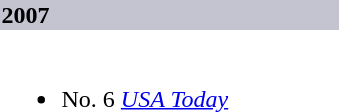<table class="collapsible">
<tr>
<th style="width:14em; background:#C4C3D0; text-align:left">2007</th>
</tr>
<tr>
<td colspan=2><br><ul><li>No. 6 <em><a href='#'>USA Today</a></em></li></ul></td>
</tr>
</table>
